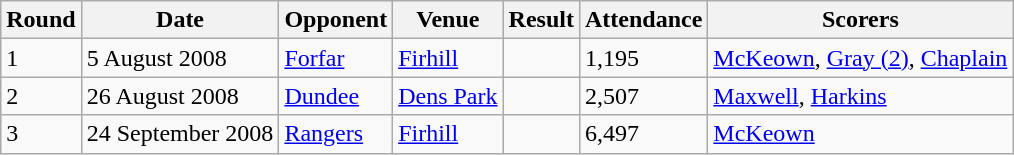<table Class="wikitable">
<tr>
<th>Round</th>
<th>Date</th>
<th>Opponent</th>
<th>Venue</th>
<th>Result</th>
<th>Attendance</th>
<th>Scorers</th>
</tr>
<tr>
<td>1</td>
<td>5 August 2008</td>
<td><a href='#'>Forfar</a></td>
<td><a href='#'>Firhill</a></td>
<td></td>
<td>1,195</td>
<td><a href='#'>McKeown</a>, <a href='#'>Gray (2)</a>, <a href='#'>Chaplain</a></td>
</tr>
<tr>
<td>2</td>
<td>26 August 2008</td>
<td><a href='#'>Dundee</a></td>
<td><a href='#'>Dens Park</a></td>
<td></td>
<td>2,507</td>
<td><a href='#'>Maxwell</a>, <a href='#'>Harkins</a></td>
</tr>
<tr>
<td>3</td>
<td>24 September 2008</td>
<td><a href='#'>Rangers</a></td>
<td><a href='#'>Firhill</a></td>
<td></td>
<td>6,497</td>
<td><a href='#'>McKeown</a></td>
</tr>
</table>
